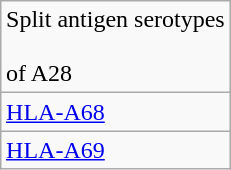<table class="wikitable" align="right">
<tr>
<td>Split antigen serotypes<br><br>of A28 </td>
</tr>
<tr>
<td><a href='#'>HLA-A68</a></td>
</tr>
<tr>
<td><a href='#'>HLA-A69</a></td>
</tr>
</table>
